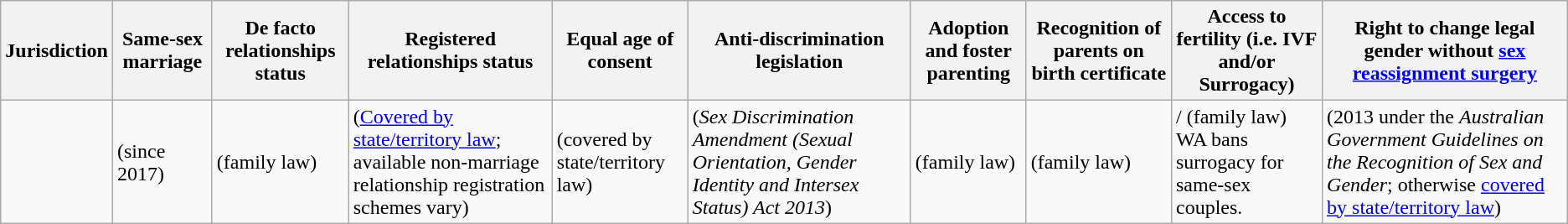<table class=wikitable>
<tr>
<th>Jurisdiction</th>
<th>Same-sex marriage</th>
<th>De facto relationships status</th>
<th>Registered relationships status</th>
<th>Equal age of consent</th>
<th>Anti-discrimination legislation</th>
<th>Adoption and foster parenting</th>
<th>Recognition of parents on birth certificate</th>
<th>Access to fertility (i.e. IVF and/or Surrogacy)</th>
<th>Right to change legal gender without <a href='#'>sex reassignment surgery</a></th>
</tr>
<tr>
<td></td>
<td> (since 2017)</td>
<td> (family law)</td>
<td> (<a href='#'>Covered by state/territory law</a>; available non-marriage relationship registration schemes vary)</td>
<td> (covered by state/territory law)</td>
<td> (<em>Sex Discrimination Amendment (Sexual Orientation, Gender Identity and Intersex Status) Act 2013</em>)</td>
<td> (family law)</td>
<td> (family law)</td>
<td> /  (family law) WA bans surrogacy for same-sex couples.</td>
<td> (2013 under the <em>Australian Government Guidelines on the Recognition of Sex and Gender</em>; otherwise <a href='#'>covered by state/territory law</a>)</td>
</tr>
</table>
